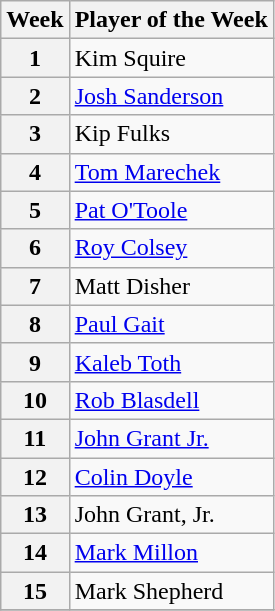<table class="wikitable">
<tr>
<th>Week</th>
<th>Player of the Week</th>
</tr>
<tr>
<th>1</th>
<td>Kim Squire</td>
</tr>
<tr>
<th>2</th>
<td><a href='#'>Josh Sanderson</a></td>
</tr>
<tr>
<th>3</th>
<td>Kip Fulks</td>
</tr>
<tr>
<th>4</th>
<td><a href='#'>Tom Marechek</a></td>
</tr>
<tr>
<th>5</th>
<td><a href='#'>Pat O'Toole</a></td>
</tr>
<tr>
<th>6</th>
<td><a href='#'>Roy Colsey</a></td>
</tr>
<tr>
<th>7</th>
<td>Matt Disher</td>
</tr>
<tr>
<th>8</th>
<td><a href='#'>Paul Gait</a></td>
</tr>
<tr>
<th>9</th>
<td><a href='#'>Kaleb Toth</a></td>
</tr>
<tr>
<th>10</th>
<td><a href='#'>Rob Blasdell</a></td>
</tr>
<tr>
<th>11</th>
<td><a href='#'>John Grant Jr.</a></td>
</tr>
<tr>
<th>12</th>
<td><a href='#'>Colin Doyle</a></td>
</tr>
<tr>
<th>13</th>
<td>John Grant, Jr.</td>
</tr>
<tr>
<th>14</th>
<td><a href='#'>Mark Millon</a></td>
</tr>
<tr>
<th>15</th>
<td>Mark Shepherd</td>
</tr>
<tr>
</tr>
</table>
